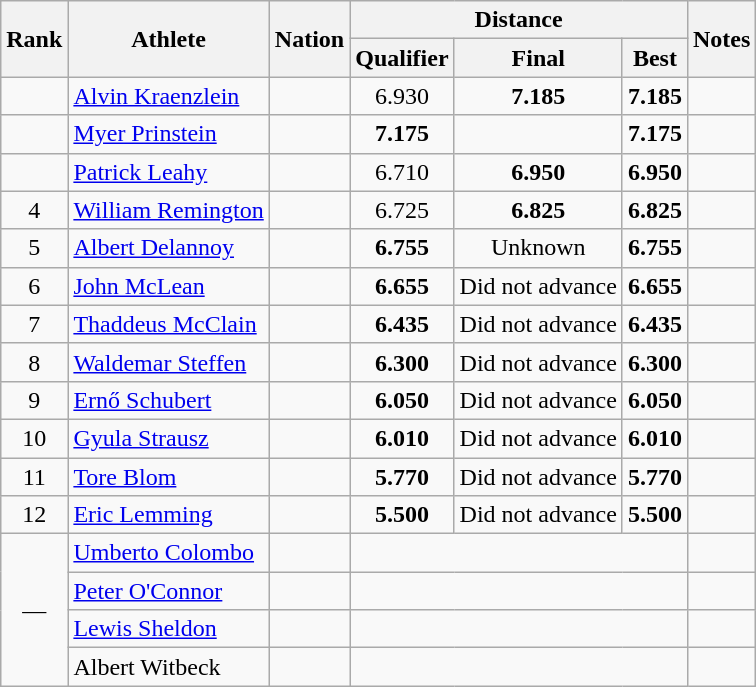<table class="wikitable sortable" style="text-align:center">
<tr>
<th rowspan=2>Rank</th>
<th rowspan=2>Athlete</th>
<th rowspan=2>Nation</th>
<th colspan=3>Distance</th>
<th rowspan=2>Notes</th>
</tr>
<tr>
<th>Qualifier</th>
<th>Final</th>
<th>Best</th>
</tr>
<tr>
<td></td>
<td align=left><a href='#'>Alvin Kraenzlein</a></td>
<td align=left></td>
<td>6.930</td>
<td><strong>7.185</strong></td>
<td><strong>7.185</strong></td>
<td></td>
</tr>
<tr>
<td></td>
<td align=left><a href='#'>Myer Prinstein</a></td>
<td align=left></td>
<td><strong>7.175</strong></td>
<td data-sort-value=0.000></td>
<td><strong>7.175</strong></td>
<td></td>
</tr>
<tr>
<td></td>
<td align=left><a href='#'>Patrick Leahy</a></td>
<td align=left></td>
<td>6.710</td>
<td><strong>6.950</strong></td>
<td><strong>6.950</strong></td>
<td></td>
</tr>
<tr>
<td>4</td>
<td align=left><a href='#'>William Remington</a></td>
<td align=left></td>
<td>6.725</td>
<td><strong>6.825</strong></td>
<td><strong>6.825</strong></td>
<td></td>
</tr>
<tr>
<td>5</td>
<td align=left><a href='#'>Albert Delannoy</a></td>
<td align=left></td>
<td><strong>6.755</strong></td>
<td data-sort-value=0.000>Unknown</td>
<td><strong>6.755</strong></td>
<td></td>
</tr>
<tr>
<td>6</td>
<td align=left><a href='#'>John McLean</a></td>
<td align=left></td>
<td><strong>6.655</strong></td>
<td data-sort-value=0.000>Did not advance</td>
<td><strong>6.655</strong></td>
<td></td>
</tr>
<tr>
<td>7</td>
<td align=left><a href='#'>Thaddeus McClain</a></td>
<td align=left></td>
<td><strong>6.435</strong></td>
<td data-sort-value=0.000>Did not advance</td>
<td><strong>6.435</strong></td>
<td></td>
</tr>
<tr>
<td>8</td>
<td align=left><a href='#'>Waldemar Steffen</a></td>
<td align=left></td>
<td><strong>6.300</strong></td>
<td data-sort-value=0.000>Did not advance</td>
<td><strong>6.300</strong></td>
<td></td>
</tr>
<tr>
<td>9</td>
<td align=left><a href='#'>Ernő Schubert</a></td>
<td align=left></td>
<td><strong>6.050</strong></td>
<td data-sort-value=0.000>Did not advance</td>
<td><strong>6.050</strong></td>
<td></td>
</tr>
<tr>
<td>10</td>
<td align=left><a href='#'>Gyula Strausz</a></td>
<td align=left></td>
<td><strong>6.010</strong></td>
<td data-sort-value=0.000>Did not advance</td>
<td><strong>6.010</strong></td>
<td></td>
</tr>
<tr>
<td>11</td>
<td align=left><a href='#'>Tore Blom</a></td>
<td align=left></td>
<td><strong>5.770</strong></td>
<td data-sort-value=0.000>Did not advance</td>
<td><strong>5.770</strong></td>
<td></td>
</tr>
<tr>
<td>12</td>
<td align=left><a href='#'>Eric Lemming</a></td>
<td align=left></td>
<td><strong>5.500</strong></td>
<td data-sort-value=0.000>Did not advance</td>
<td><strong>5.500</strong></td>
<td></td>
</tr>
<tr>
<td rowspan=4 data-sort-value=13>—</td>
<td align=left><a href='#'>Umberto Colombo</a></td>
<td align=left></td>
<td colspan=3 data-sort-value=0.000></td>
<td></td>
</tr>
<tr>
<td align=left><a href='#'>Peter O'Connor</a></td>
<td align=left></td>
<td colspan=3 data-sort-value=0.000></td>
<td></td>
</tr>
<tr>
<td align=left><a href='#'>Lewis Sheldon</a></td>
<td align=left></td>
<td colspan=3 data-sort-value=0.000></td>
<td></td>
</tr>
<tr>
<td align=left>Albert Witbeck</td>
<td align=left></td>
<td colspan=3 data-sort-value=0.000></td>
<td></td>
</tr>
</table>
